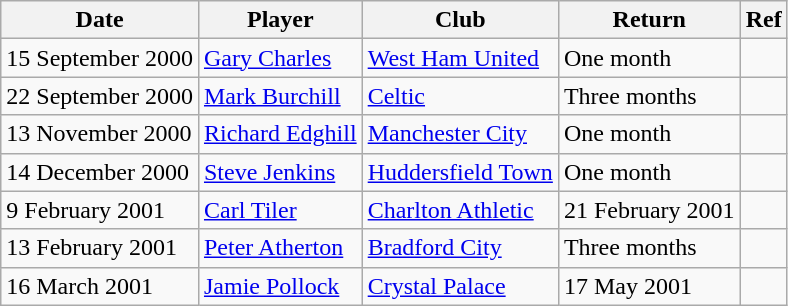<table class="wikitable" style="text-align: left">
<tr>
<th>Date</th>
<th>Player</th>
<th>Club</th>
<th>Return</th>
<th>Ref</th>
</tr>
<tr>
<td>15 September 2000</td>
<td><a href='#'>Gary Charles</a></td>
<td><a href='#'>West Ham United</a></td>
<td>One month</td>
<td style="text-align: center"></td>
</tr>
<tr>
<td>22 September 2000</td>
<td><a href='#'>Mark Burchill</a></td>
<td><a href='#'>Celtic</a></td>
<td>Three months</td>
<td style="text-align: center"></td>
</tr>
<tr>
<td>13 November 2000</td>
<td><a href='#'>Richard Edghill</a></td>
<td><a href='#'>Manchester City</a></td>
<td>One month</td>
<td style="text-align: center"></td>
</tr>
<tr>
<td>14 December 2000</td>
<td><a href='#'>Steve Jenkins</a></td>
<td><a href='#'>Huddersfield Town</a></td>
<td>One month</td>
<td style="text-align: center"></td>
</tr>
<tr>
<td>9 February 2001</td>
<td><a href='#'>Carl Tiler</a></td>
<td><a href='#'>Charlton Athletic</a></td>
<td>21 February 2001</td>
<td style="text-align: center"></td>
</tr>
<tr>
<td>13 February 2001</td>
<td><a href='#'>Peter Atherton</a></td>
<td><a href='#'>Bradford City</a></td>
<td>Three months</td>
<td style="text-align: center"></td>
</tr>
<tr>
<td>16 March 2001</td>
<td><a href='#'>Jamie Pollock</a></td>
<td><a href='#'>Crystal Palace</a></td>
<td>17 May 2001</td>
<td style="text-align: center"></td>
</tr>
</table>
